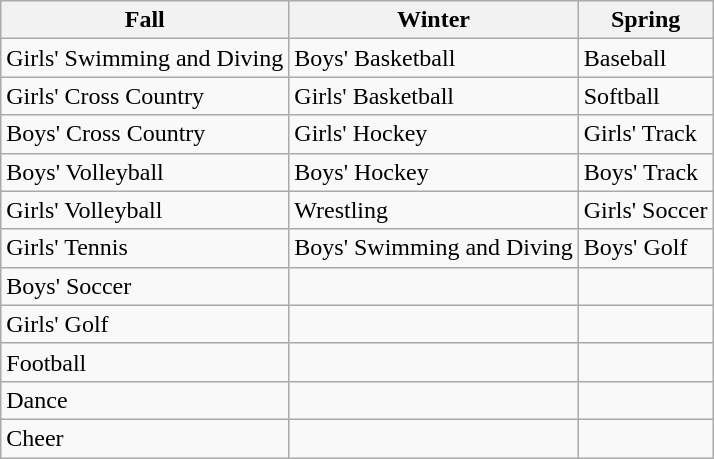<table class="wikitable">
<tr>
<th>Fall</th>
<th>Winter</th>
<th>Spring</th>
</tr>
<tr>
<td>Girls' Swimming and Diving</td>
<td>Boys' Basketball</td>
<td>Baseball</td>
</tr>
<tr>
<td>Girls' Cross Country</td>
<td>Girls' Basketball</td>
<td>Softball</td>
</tr>
<tr>
<td>Boys' Cross Country</td>
<td>Girls' Hockey</td>
<td>Girls' Track</td>
</tr>
<tr>
<td>Boys' Volleyball</td>
<td>Boys' Hockey</td>
<td>Boys' Track</td>
</tr>
<tr>
<td>Girls' Volleyball</td>
<td>Wrestling</td>
<td>Girls' Soccer</td>
</tr>
<tr>
<td>Girls' Tennis</td>
<td>Boys' Swimming and Diving</td>
<td>Boys' Golf</td>
</tr>
<tr>
<td>Boys' Soccer</td>
<td></td>
<td></td>
</tr>
<tr>
<td>Girls' Golf</td>
<td></td>
<td></td>
</tr>
<tr>
<td>Football</td>
<td></td>
<td></td>
</tr>
<tr>
<td>Dance</td>
<td></td>
<td></td>
</tr>
<tr>
<td>Cheer</td>
<td></td>
<td></td>
</tr>
</table>
